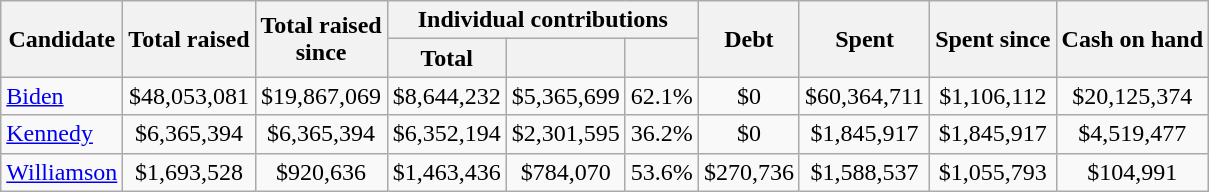<table class="wikitable sortable" style="text-align:center;">
<tr>
<th scope="col" rowspan=2>Candidate</th>
<th scope="col" data-sort-type=currency rowspan=2>Total raised</th>
<th scope="col" data-sort-type=currency rowspan=2>Total raised<br>since </th>
<th scope="col" colspan=3>Individual contributions</th>
<th scope="col" data-sort-type=currency rowspan=2>Debt</th>
<th scope="col" data-sort-type=currency rowspan=2>Spent</th>
<th scope="col" data-sort-type=currency rowspan=2>Spent since<br></th>
<th scope="col" data-sort-type=currency rowspan=2>Cash on hand</th>
</tr>
<tr>
<th scope="col" data-sort-type=currency>Total</th>
<th scope="col" data-sort-type=currency></th>
<th scope="col" data-sort-type=number></th>
</tr>
<tr>
<td style="text-align: left;"><a href='#'>Biden</a></td>
<td>$48,053,081</td>
<td>$19,867,069</td>
<td>$8,644,232</td>
<td>$5,365,699</td>
<td>62.1%</td>
<td>$0</td>
<td>$60,364,711</td>
<td>$1,106,112</td>
<td>$20,125,374</td>
</tr>
<tr>
<td style="text-align: left;"><a href='#'>Kennedy</a></td>
<td>$6,365,394</td>
<td>$6,365,394</td>
<td>$6,352,194</td>
<td>$2,301,595</td>
<td>36.2%</td>
<td>$0</td>
<td>$1,845,917</td>
<td>$1,845,917</td>
<td>$4,519,477</td>
</tr>
<tr>
<td style="text-align: left;"><a href='#'>Williamson</a></td>
<td>$1,693,528</td>
<td>$920,636</td>
<td>$1,463,436</td>
<td>$784,070</td>
<td>53.6%</td>
<td>$270,736</td>
<td>$1,588,537</td>
<td>$1,055,793</td>
<td>$104,991</td>
</tr>
</table>
